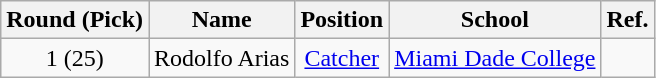<table class="wikitable" style="text-align:center;">
<tr>
<th>Round (Pick)</th>
<th>Name</th>
<th>Position</th>
<th>School</th>
<th>Ref.</th>
</tr>
<tr>
<td>1 (25)</td>
<td>Rodolfo Arias</td>
<td><a href='#'>Catcher</a></td>
<td><a href='#'>Miami Dade College</a></td>
<td></td>
</tr>
</table>
